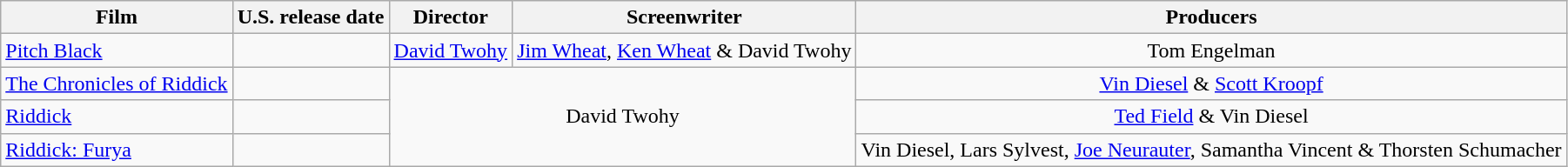<table class="wikitable plainrowheaders"  style="text-align:center;">
<tr>
<th>Film</th>
<th scope="col">U.S. release date</th>
<th scope="col">Director</th>
<th scope="col">Screenwriter</th>
<th colspan="3" scope="col">Producers</th>
</tr>
<tr>
<td style="text-align:left"><a href='#'>Pitch Black</a></td>
<td style="text-align:left"></td>
<td><a href='#'>David Twohy</a></td>
<td><a href='#'>Jim Wheat</a>, <a href='#'>Ken Wheat</a> & David Twohy</td>
<td>Tom Engelman</td>
</tr>
<tr>
<td style="text-align:left"><a href='#'>The Chronicles of Riddick</a></td>
<td style="text-align:left"></td>
<td colspan="2" rowspan="3">David Twohy</td>
<td><a href='#'>Vin Diesel</a> & <a href='#'>Scott Kroopf</a></td>
</tr>
<tr>
<td style="text-align:left"><a href='#'>Riddick</a></td>
<td style="text-align:left"></td>
<td><a href='#'>Ted Field</a> & Vin Diesel</td>
</tr>
<tr>
<td style="text-align:left"><a href='#'>Riddick: Furya</a></td>
<td></td>
<td>Vin Diesel, Lars Sylvest, <a href='#'>Joe Neurauter</a>, Samantha Vincent & Thorsten Schumacher</td>
</tr>
</table>
